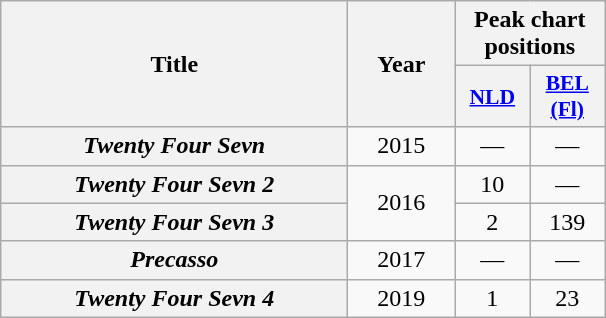<table class="wikitable plainrowheaders" style="text-align:center;">
<tr>
<th scope="col" rowspan="2" style="width:14em;">Title</th>
<th scope="col" rowspan="2" style="width:4em;">Year</th>
<th scope="col" colspan="2">Peak chart positions</th>
</tr>
<tr>
<th scope="col" style="width:3em;font-size:90%;"><a href='#'>NLD</a><br></th>
<th scope="col" style="width:3em;font-size:90%;"><a href='#'>BEL<br>(Fl)</a><br></th>
</tr>
<tr>
<th scope="row"><em>Twenty Four Sevn</em></th>
<td>2015</td>
<td>—</td>
<td>—</td>
</tr>
<tr>
<th scope="row"><em>Twenty Four Sevn 2</em></th>
<td rowspan=2>2016</td>
<td>10</td>
<td>—</td>
</tr>
<tr>
<th scope="row"><em>Twenty Four Sevn 3</em></th>
<td>2</td>
<td>139</td>
</tr>
<tr>
<th scope="row"><em>Precasso</em></th>
<td>2017</td>
<td>—</td>
<td>—</td>
</tr>
<tr>
<th scope="row"><em>Twenty Four Sevn 4</em></th>
<td>2019</td>
<td>1</td>
<td>23</td>
</tr>
</table>
